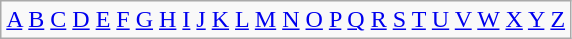<table class="wikitable plainrowheaders" summary="Alphabetical list of rivers">
<tr>
<td><a href='#'>A</a> <a href='#'>B</a> <a href='#'>C</a> <a href='#'>D</a> <a href='#'>E</a> <a href='#'>F</a> <a href='#'>G</a> <a href='#'>H</a> <a href='#'>I</a> <a href='#'>J</a> <a href='#'>K</a> <a href='#'>L</a> <a href='#'>M</a> <a href='#'>N</a> <a href='#'>O</a> <a href='#'>P</a> <a href='#'>Q</a> <a href='#'>R</a> <a href='#'>S</a> <a href='#'>T</a> <a href='#'>U</a> <a href='#'>V</a> <a href='#'>W</a> <a href='#'>X</a> <a href='#'>Y</a> <a href='#'>Z</a></td>
</tr>
</table>
